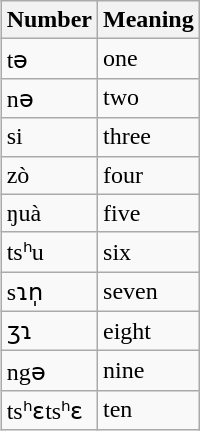<table class="wikitable" style="float: right">
<tr>
<th>Number</th>
<th>Meaning</th>
</tr>
<tr>
<td>tə</td>
<td>one</td>
</tr>
<tr>
<td>nə</td>
<td>two</td>
</tr>
<tr>
<td>si</td>
<td>three</td>
</tr>
<tr>
<td>zò</td>
<td>four</td>
</tr>
<tr>
<td>ŋuà</td>
<td>five</td>
</tr>
<tr>
<td>tsʰu</td>
<td>six</td>
</tr>
<tr>
<td>sɿn̩</td>
<td>seven</td>
</tr>
<tr>
<td>ʒɿ</td>
<td>eight</td>
</tr>
<tr>
<td>ngə</td>
<td>nine</td>
</tr>
<tr>
<td>tsʰɛtsʰɛ</td>
<td>ten</td>
</tr>
</table>
